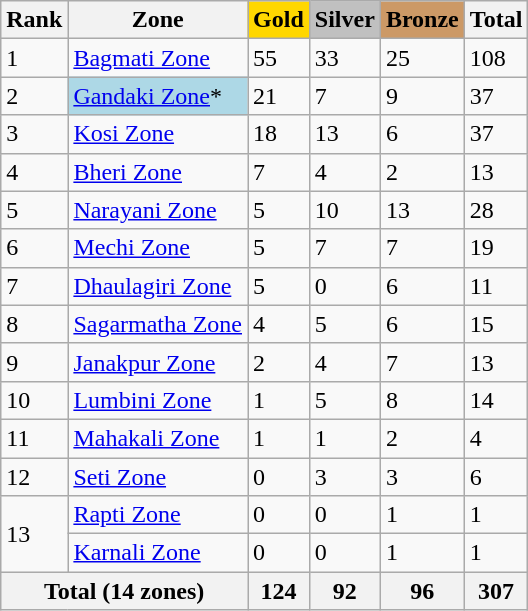<table class="wikitable sortable">
<tr>
<th>Rank</th>
<th>Zone</th>
<th style="background:gold">Gold</th>
<th style="background:silver">Silver</th>
<th style="background:#cc9966">Bronze</th>
<th>Total</th>
</tr>
<tr>
<td>1</td>
<td><a href='#'>Bagmati Zone</a></td>
<td>55</td>
<td>33</td>
<td>25</td>
<td>108</td>
</tr>
<tr>
<td>2</td>
<td style="background:lightblue"><a href='#'>Gandaki Zone</a>*</td>
<td>21</td>
<td>7</td>
<td>9</td>
<td>37</td>
</tr>
<tr>
<td>3</td>
<td><a href='#'>Kosi Zone</a></td>
<td>18</td>
<td>13</td>
<td>6</td>
<td>37</td>
</tr>
<tr>
<td>4</td>
<td><a href='#'>Bheri Zone</a></td>
<td>7</td>
<td>4</td>
<td>2</td>
<td>13</td>
</tr>
<tr>
<td>5</td>
<td><a href='#'>Narayani Zone</a></td>
<td>5</td>
<td>10</td>
<td>13</td>
<td>28</td>
</tr>
<tr>
<td>6</td>
<td><a href='#'>Mechi Zone</a></td>
<td>5</td>
<td>7</td>
<td>7</td>
<td>19</td>
</tr>
<tr>
<td>7</td>
<td><a href='#'>Dhaulagiri Zone</a></td>
<td>5</td>
<td>0</td>
<td>6</td>
<td>11</td>
</tr>
<tr>
<td>8</td>
<td><a href='#'>Sagarmatha Zone</a></td>
<td>4</td>
<td>5</td>
<td>6</td>
<td>15</td>
</tr>
<tr>
<td>9</td>
<td><a href='#'>Janakpur Zone</a></td>
<td>2</td>
<td>4</td>
<td>7</td>
<td>13</td>
</tr>
<tr>
<td>10</td>
<td><a href='#'>Lumbini Zone</a></td>
<td>1</td>
<td>5</td>
<td>8</td>
<td>14</td>
</tr>
<tr>
<td>11</td>
<td><a href='#'>Mahakali Zone</a></td>
<td>1</td>
<td>1</td>
<td>2</td>
<td>4</td>
</tr>
<tr>
<td>12</td>
<td><a href='#'>Seti Zone</a></td>
<td>0</td>
<td>3</td>
<td>3</td>
<td>6</td>
</tr>
<tr>
<td rowspan="2">13</td>
<td><a href='#'>Rapti Zone</a></td>
<td>0</td>
<td>0</td>
<td>1</td>
<td>1</td>
</tr>
<tr>
<td><a href='#'>Karnali Zone</a></td>
<td>0</td>
<td>0</td>
<td>1</td>
<td>1</td>
</tr>
<tr>
<th colspan="2">Total (14 zones)</th>
<th>124</th>
<th>92</th>
<th>96</th>
<th>307</th>
</tr>
</table>
